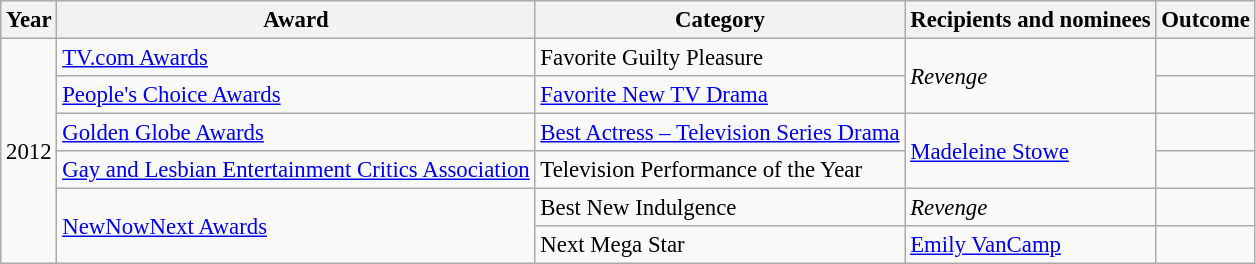<table class="wikitable" style="font-size: 95%;">
<tr style="text-align:center;">
<th>Year</th>
<th>Award</th>
<th>Category</th>
<th>Recipients and nominees</th>
<th>Outcome</th>
</tr>
<tr>
<td rowspan="6">2012</td>
<td><a href='#'>TV.com Awards</a></td>
<td>Favorite Guilty Pleasure</td>
<td rowspan="2"><em>Revenge</em></td>
<td></td>
</tr>
<tr>
<td><a href='#'>People's Choice Awards</a></td>
<td><a href='#'>Favorite New TV Drama</a></td>
<td></td>
</tr>
<tr>
<td><a href='#'>Golden Globe Awards</a></td>
<td><a href='#'>Best Actress – Television Series Drama</a></td>
<td rowspan="2"><a href='#'>Madeleine Stowe</a></td>
<td></td>
</tr>
<tr>
<td><a href='#'>Gay and Lesbian Entertainment Critics Association</a></td>
<td>Television Performance of the Year</td>
<td></td>
</tr>
<tr>
<td rowspan="2"><a href='#'>NewNowNext Awards</a></td>
<td>Best New Indulgence</td>
<td><em>Revenge</em></td>
<td></td>
</tr>
<tr>
<td>Next Mega Star</td>
<td><a href='#'>Emily VanCamp</a></td>
<td></td>
</tr>
</table>
